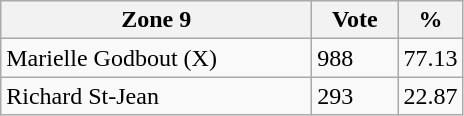<table class="wikitable">
<tr>
<th width="200px">Zone 9</th>
<th width="50px">Vote</th>
<th width="30px">%</th>
</tr>
<tr>
<td>Marielle Godbout (X)</td>
<td>988</td>
<td>77.13</td>
</tr>
<tr>
<td>Richard St-Jean</td>
<td>293</td>
<td>22.87</td>
</tr>
</table>
